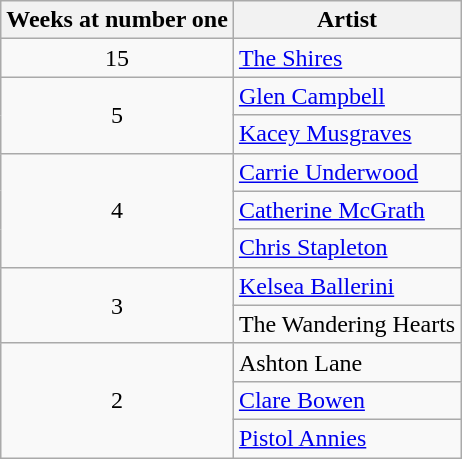<table class="wikitable plainrowheaders sortable">
<tr>
<th scope=col>Weeks at number one</th>
<th scope=col>Artist</th>
</tr>
<tr class=unsortable>
<td align="center">15</td>
<td><a href='#'>The Shires</a></td>
</tr>
<tr>
<td align="center" rowspan=2>5</td>
<td><a href='#'>Glen Campbell</a></td>
</tr>
<tr>
<td><a href='#'>Kacey Musgraves</a></td>
</tr>
<tr>
<td align="center" rowspan=3>4</td>
<td><a href='#'>Carrie Underwood</a></td>
</tr>
<tr>
<td><a href='#'>Catherine McGrath</a></td>
</tr>
<tr>
<td><a href='#'>Chris Stapleton</a></td>
</tr>
<tr>
<td align="center" rowspan=2>3</td>
<td><a href='#'>Kelsea Ballerini</a></td>
</tr>
<tr>
<td>The Wandering Hearts</td>
</tr>
<tr>
<td align="center" rowspan=3>2</td>
<td>Ashton Lane</td>
</tr>
<tr>
<td><a href='#'>Clare Bowen</a></td>
</tr>
<tr>
<td><a href='#'>Pistol Annies</a></td>
</tr>
</table>
